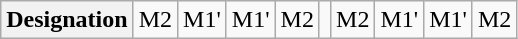<table class="wikitable">
<tr>
<th>Designation</th>
<td>M2</td>
<td>M1'</td>
<td>M1'</td>
<td>M2</td>
<td></td>
<td>M2</td>
<td>M1'</td>
<td>M1'</td>
<td>M2</td>
</tr>
</table>
